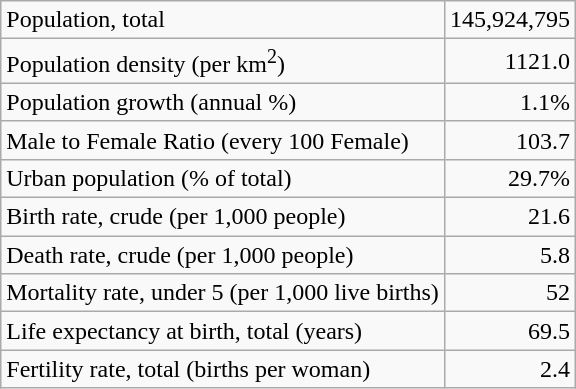<table class="wikitable">
<tr>
<td>Population, total</td>
<td style="text-align: right;">145,924,795</td>
</tr>
<tr>
<td>Population density (per km<sup>2</sup>)</td>
<td style="text-align: right;">1121.0</td>
</tr>
<tr>
<td>Population growth (annual %)</td>
<td style="text-align: right;">1.1%</td>
</tr>
<tr>
<td>Male to Female Ratio (every 100 Female)</td>
<td style="text-align: right;">103.7</td>
</tr>
<tr>
<td>Urban population (% of total)</td>
<td style="text-align: right;">29.7%</td>
</tr>
<tr>
<td>Birth rate, crude (per 1,000 people)</td>
<td style="text-align: right;">21.6</td>
</tr>
<tr>
<td>Death rate, crude (per 1,000 people)</td>
<td style="text-align: right;">5.8</td>
</tr>
<tr>
<td>Mortality rate, under 5 (per 1,000 live births)</td>
<td style="text-align: right;">52</td>
</tr>
<tr>
<td>Life expectancy at birth, total (years)</td>
<td style="text-align: right;">69.5</td>
</tr>
<tr>
<td>Fertility rate, total (births per woman)</td>
<td style="text-align: right;">2.4</td>
</tr>
</table>
